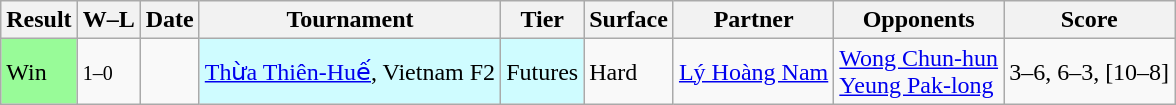<table class="sortable wikitable">
<tr>
<th>Result</th>
<th class="unsortable">W–L</th>
<th>Date</th>
<th>Tournament</th>
<th>Tier</th>
<th>Surface</th>
<th>Partner</th>
<th>Opponents</th>
<th class="unsortable">Score</th>
</tr>
<tr>
<td bgcolor=98fb98>Win</td>
<td><small>1–0</small></td>
<td></td>
<td style="background:#cffcff;"><a href='#'>Thừa Thiên-Huế</a>, Vietnam F2</td>
<td style="background:#cffcff;">Futures</td>
<td>Hard</td>
<td> <a href='#'>Lý Hoàng Nam</a></td>
<td> <a href='#'>Wong Chun-hun</a><br> <a href='#'>Yeung Pak-long</a></td>
<td>3–6, 6–3, [10–8]</td>
</tr>
</table>
